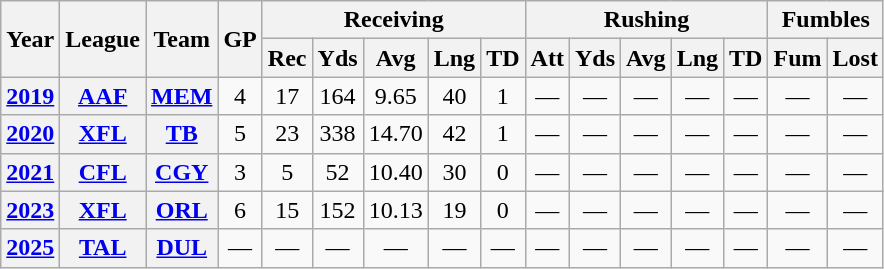<table class="wikitable" style="text-align:center;">
<tr>
<th rowspan="2">Year</th>
<th rowspan="2">League</th>
<th rowspan="2">Team</th>
<th rowspan="2">GP</th>
<th colspan="5">Receiving</th>
<th colspan="5">Rushing</th>
<th colspan="2">Fumbles</th>
</tr>
<tr>
<th>Rec</th>
<th>Yds</th>
<th>Avg</th>
<th>Lng</th>
<th>TD</th>
<th>Att</th>
<th>Yds</th>
<th>Avg</th>
<th>Lng</th>
<th>TD</th>
<th>Fum</th>
<th>Lost</th>
</tr>
<tr>
<th><a href='#'>2019</a></th>
<th><a href='#'>AAF</a></th>
<th><a href='#'>MEM</a></th>
<td>4</td>
<td>17</td>
<td>164</td>
<td>9.65</td>
<td>40</td>
<td>1</td>
<td>—</td>
<td>—</td>
<td>—</td>
<td>—</td>
<td>—</td>
<td>—</td>
<td>—</td>
</tr>
<tr>
<th><a href='#'>2020</a></th>
<th><a href='#'>XFL</a></th>
<th><a href='#'>TB</a></th>
<td>5</td>
<td>23</td>
<td>338</td>
<td>14.70</td>
<td>42</td>
<td>1</td>
<td>—</td>
<td>—</td>
<td>—</td>
<td>—</td>
<td>—</td>
<td>—</td>
<td>—</td>
</tr>
<tr>
<th><a href='#'>2021</a></th>
<th><a href='#'>CFL</a></th>
<th><a href='#'>CGY</a></th>
<td>3</td>
<td>5</td>
<td>52</td>
<td>10.40</td>
<td>30</td>
<td>0</td>
<td>—</td>
<td>—</td>
<td>—</td>
<td>—</td>
<td>—</td>
<td>—</td>
<td>—</td>
</tr>
<tr>
<th><a href='#'>2023</a></th>
<th><a href='#'>XFL</a></th>
<th><a href='#'>ORL</a></th>
<td>6</td>
<td>15</td>
<td>152</td>
<td>10.13</td>
<td>19</td>
<td>0</td>
<td>—</td>
<td>—</td>
<td>—</td>
<td>—</td>
<td>—</td>
<td>—</td>
<td>—</td>
</tr>
<tr>
<th><a href='#'>2025</a></th>
<th><a href='#'>TAL</a></th>
<th><a href='#'>DUL</a></th>
<td>—</td>
<td>—</td>
<td>—</td>
<td>—</td>
<td>—</td>
<td>—</td>
<td>—</td>
<td>—</td>
<td>—</td>
<td>—</td>
<td>—</td>
<td>—</td>
<td>—</td>
</tr>
</table>
